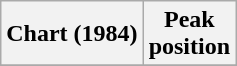<table class="wikitable plainrowheaders" style="text-align:center">
<tr>
<th scope="col">Chart (1984)</th>
<th scope="col">Peak<br>position</th>
</tr>
<tr>
</tr>
</table>
